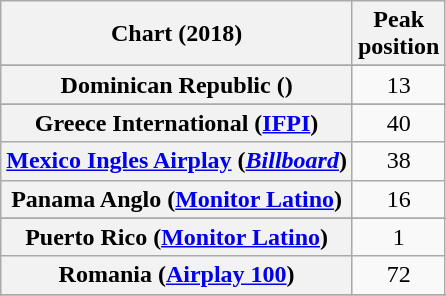<table class="wikitable sortable plainrowheaders" style="text-align:center">
<tr>
<th scope="col">Chart (2018)</th>
<th scope="col">Peak<br> position</th>
</tr>
<tr>
</tr>
<tr>
</tr>
<tr>
</tr>
<tr>
<th scope="row">Dominican Republic ()</th>
<td>13</td>
</tr>
<tr>
</tr>
<tr>
<th scope="row">Greece International (<a href='#'>IFPI</a>)</th>
<td>40</td>
</tr>
<tr>
<th scope="row"><a href='#'>Mexico Ingles Airplay</a> (<em><a href='#'>Billboard</a></em>)</th>
<td>38</td>
</tr>
<tr>
<th scope="row">Panama Anglo (<a href='#'>Monitor Latino</a>)</th>
<td>16</td>
</tr>
<tr>
</tr>
<tr>
<th scope="row">Puerto Rico (<a href='#'>Monitor Latino</a>)</th>
<td>1</td>
</tr>
<tr>
<th scope="row">Romania (<a href='#'>Airplay 100</a>)</th>
<td>72</td>
</tr>
<tr>
</tr>
<tr>
</tr>
<tr>
</tr>
<tr>
</tr>
<tr>
</tr>
</table>
